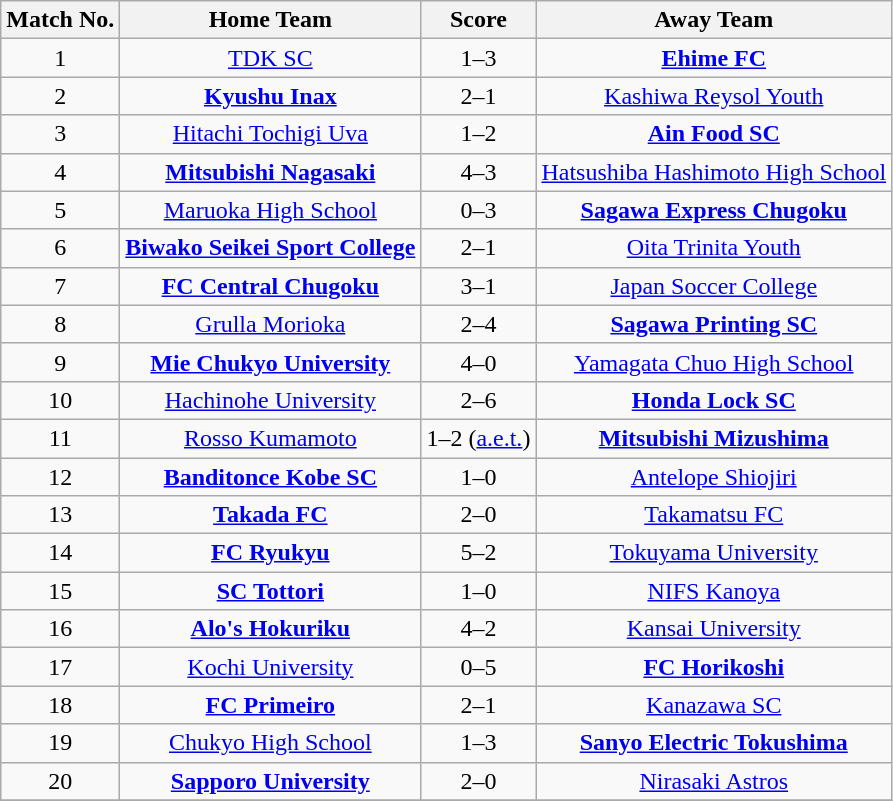<table class="wikitable" style="text-align: center">
<tr>
<th>Match No.</th>
<th>Home Team</th>
<th>Score</th>
<th>Away Team</th>
</tr>
<tr>
<td>1</td>
<td><a href='#'>TDK SC</a></td>
<td>1–3</td>
<td><strong><a href='#'>Ehime FC</a></strong></td>
</tr>
<tr>
<td>2</td>
<td><strong><a href='#'>Kyushu Inax</a></strong></td>
<td>2–1</td>
<td><a href='#'>Kashiwa Reysol Youth</a></td>
</tr>
<tr>
<td>3</td>
<td><a href='#'>Hitachi Tochigi Uva</a></td>
<td>1–2</td>
<td><strong><a href='#'>Ain Food SC</a></strong></td>
</tr>
<tr>
<td>4</td>
<td><strong><a href='#'>Mitsubishi Nagasaki</a></strong></td>
<td>4–3</td>
<td><a href='#'>Hatsushiba Hashimoto High School</a></td>
</tr>
<tr>
<td>5</td>
<td><a href='#'>Maruoka High School</a></td>
<td>0–3</td>
<td><strong><a href='#'>Sagawa Express Chugoku</a></strong></td>
</tr>
<tr>
<td>6</td>
<td><strong><a href='#'>Biwako Seikei Sport College</a></strong></td>
<td>2–1</td>
<td><a href='#'>Oita Trinita Youth</a></td>
</tr>
<tr>
<td>7</td>
<td><strong><a href='#'>FC Central Chugoku</a></strong></td>
<td>3–1</td>
<td><a href='#'>Japan Soccer College</a></td>
</tr>
<tr>
<td>8</td>
<td><a href='#'>Grulla Morioka</a></td>
<td>2–4</td>
<td><strong><a href='#'>Sagawa Printing SC</a></strong></td>
</tr>
<tr>
<td>9</td>
<td><strong><a href='#'>Mie Chukyo University</a></strong></td>
<td>4–0</td>
<td><a href='#'>Yamagata Chuo High School</a></td>
</tr>
<tr>
<td>10</td>
<td><a href='#'>Hachinohe University</a></td>
<td>2–6</td>
<td><strong><a href='#'>Honda Lock SC</a></strong></td>
</tr>
<tr>
<td>11</td>
<td><a href='#'>Rosso Kumamoto</a></td>
<td>1–2 (<a href='#'>a.e.t.</a>)</td>
<td><strong><a href='#'>Mitsubishi Mizushima</a></strong></td>
</tr>
<tr>
<td>12</td>
<td><strong><a href='#'>Banditonce Kobe SC</a></strong></td>
<td>1–0</td>
<td><a href='#'>Antelope Shiojiri</a></td>
</tr>
<tr>
<td>13</td>
<td><strong><a href='#'>Takada FC</a></strong></td>
<td>2–0</td>
<td><a href='#'>Takamatsu FC</a></td>
</tr>
<tr>
<td>14</td>
<td><strong><a href='#'>FC Ryukyu</a></strong></td>
<td>5–2</td>
<td><a href='#'>Tokuyama University</a></td>
</tr>
<tr>
<td>15</td>
<td><strong><a href='#'>SC Tottori</a></strong></td>
<td>1–0</td>
<td><a href='#'>NIFS Kanoya</a></td>
</tr>
<tr>
<td>16</td>
<td><strong><a href='#'>Alo's Hokuriku</a></strong></td>
<td>4–2</td>
<td><a href='#'>Kansai University</a></td>
</tr>
<tr>
<td>17</td>
<td><a href='#'>Kochi University</a></td>
<td>0–5</td>
<td><strong><a href='#'>FC Horikoshi</a></strong></td>
</tr>
<tr>
<td>18</td>
<td><strong><a href='#'>FC Primeiro</a></strong></td>
<td>2–1</td>
<td><a href='#'>Kanazawa SC</a></td>
</tr>
<tr>
<td>19</td>
<td><a href='#'>Chukyo High School</a></td>
<td>1–3</td>
<td><strong><a href='#'>Sanyo Electric Tokushima</a></strong></td>
</tr>
<tr>
<td>20</td>
<td><strong><a href='#'>Sapporo University</a></strong></td>
<td>2–0</td>
<td><a href='#'>Nirasaki Astros</a></td>
</tr>
<tr>
</tr>
</table>
